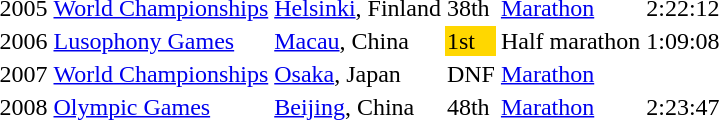<table>
<tr>
<td>2005</td>
<td><a href='#'>World Championships</a></td>
<td><a href='#'>Helsinki</a>, Finland</td>
<td>38th</td>
<td><a href='#'>Marathon</a></td>
<td>2:22:12</td>
</tr>
<tr>
<td>2006</td>
<td><a href='#'>Lusophony Games</a></td>
<td><a href='#'>Macau</a>, China</td>
<td bgcolor=gold>1st</td>
<td>Half marathon</td>
<td>1:09:08</td>
</tr>
<tr>
<td>2007</td>
<td><a href='#'>World Championships</a></td>
<td><a href='#'>Osaka</a>, Japan</td>
<td>DNF</td>
<td><a href='#'>Marathon</a></td>
<td></td>
</tr>
<tr>
<td>2008</td>
<td><a href='#'>Olympic Games</a></td>
<td><a href='#'>Beijing</a>, China</td>
<td>48th</td>
<td><a href='#'>Marathon</a></td>
<td>2:23:47</td>
</tr>
</table>
